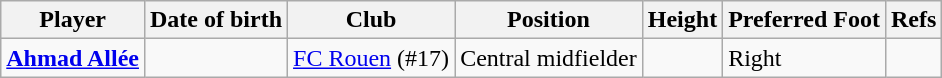<table class="wikitable sortable">
<tr>
<th>Player</th>
<th>Date of birth</th>
<th>Club</th>
<th>Position</th>
<th>Height</th>
<th>Preferred Foot</th>
<th>Refs</th>
</tr>
<tr>
<td><strong><a href='#'>Ahmad Allée</a></strong></td>
<td></td>
<td><a href='#'>FC Rouen</a> (#17)</td>
<td>Central midfielder</td>
<td></td>
<td>Right</td>
<td></td>
</tr>
</table>
